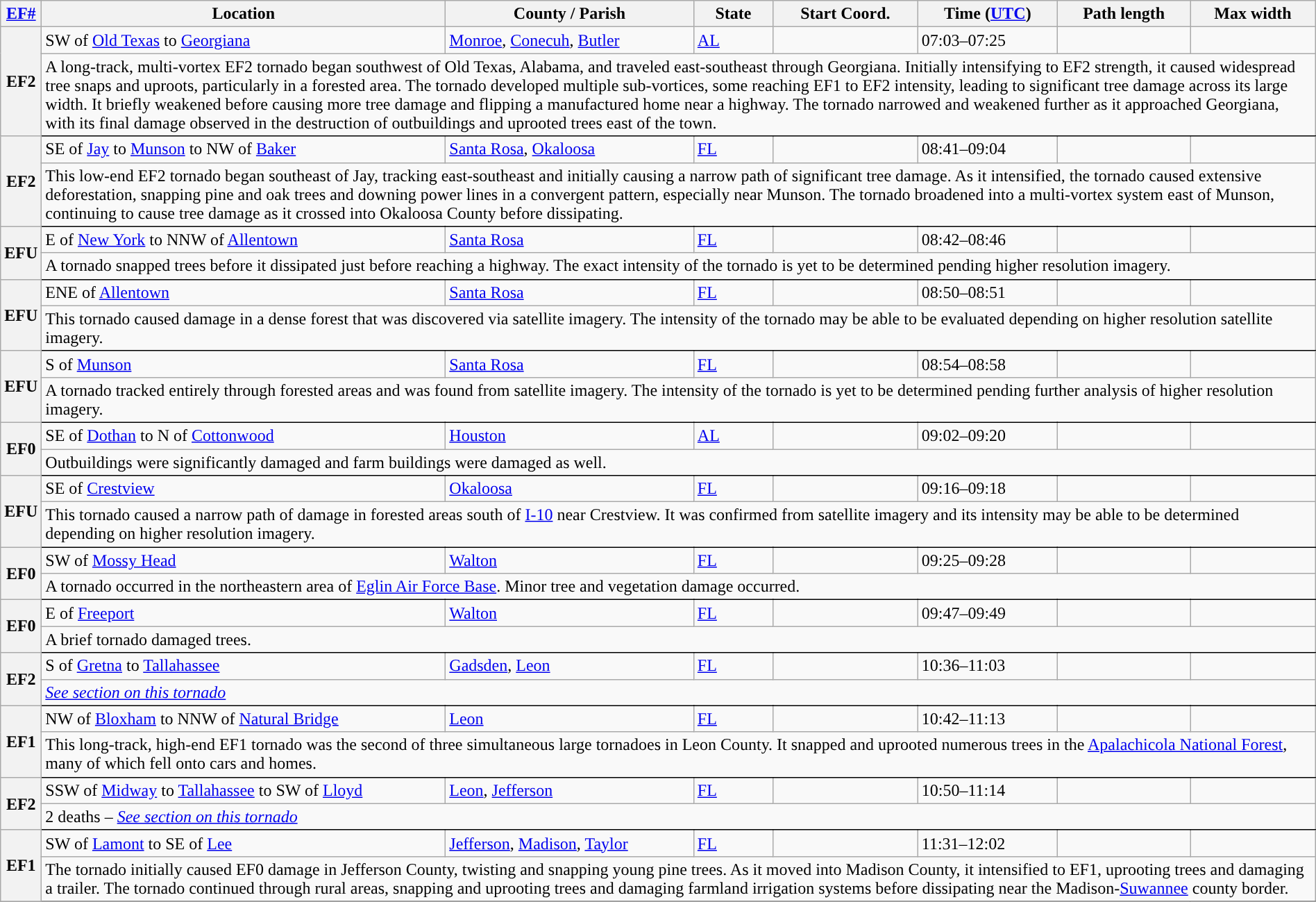<table class="wikitable sortable" style="width:100%;">
<tr>
<th scope="col" width="2%" align="center"><a href='#'>EF#</a></th>
<th scope="col" align="center" class="unsortable">Location</th>
<th scope="col" align="center" class="unsortable">County / Parish</th>
<th scope="col" align="center">State</th>
<th scope="col" align="center">Start Coord.</th>
<th scope="col" align="center">Time (<a href='#'>UTC</a>)</th>
<th scope="col" align="center">Path length</th>
<th scope="col" align="center">Max width</th>
</tr>
<tr>
<th scope="row" rowspan="2" style="background-color:#">EF2</th>
<td>SW of <a href='#'>Old Texas</a> to <a href='#'>Georgiana</a></td>
<td><a href='#'>Monroe</a>, <a href='#'>Conecuh</a>, <a href='#'>Butler</a></td>
<td><a href='#'>AL</a></td>
<td></td>
<td>07:03–07:25</td>
<td></td>
<td></td>
</tr>
<tr class="expand-child">
<td colspan="8" style=" border-bottom: 1px solid black;">A long-track, multi-vortex EF2 tornado began southwest of Old Texas, Alabama, and traveled east-southeast through Georgiana. Initially intensifying to EF2 strength, it caused widespread tree snaps and uproots, particularly in a forested area. The tornado developed multiple sub-vortices, some reaching EF1 to EF2 intensity, leading to significant tree damage across its large width. It briefly weakened before causing more tree damage and flipping a manufactured home near a highway. The tornado narrowed and weakened further as it approached Georgiana, with its final damage observed in the destruction of outbuildings and uprooted trees east of the town.</td>
</tr>
<tr>
<th scope="row" rowspan="2" style="background-color:#">EF2</th>
<td>SE of <a href='#'>Jay</a> to <a href='#'>Munson</a> to NW of <a href='#'>Baker</a></td>
<td><a href='#'>Santa Rosa</a>, <a href='#'>Okaloosa</a></td>
<td><a href='#'>FL</a></td>
<td></td>
<td>08:41–09:04</td>
<td></td>
<td></td>
</tr>
<tr class="expand-child">
<td colspan="8" style=" border-bottom: 1px solid black;">This low-end EF2 tornado began southeast of Jay, tracking east-southeast and initially causing a narrow path of significant tree damage. As it intensified, the tornado caused extensive deforestation, snapping pine and oak trees and downing power lines in a convergent pattern, especially near Munson. The tornado broadened into a multi-vortex system east of Munson, continuing to cause tree damage as it crossed into Okaloosa County before dissipating.</td>
</tr>
<tr>
<th scope="row" rowspan="2" style="background-color:#">EFU</th>
<td>E of <a href='#'>New York</a> to NNW of <a href='#'>Allentown</a></td>
<td><a href='#'>Santa Rosa</a></td>
<td><a href='#'>FL</a></td>
<td></td>
<td>08:42–08:46</td>
<td></td>
<td></td>
</tr>
<tr class="expand-child">
<td colspan="8" style=" border-bottom: 1px solid black;">A tornado snapped trees before it dissipated just before reaching a highway. The exact intensity of the tornado is yet to be determined pending higher resolution imagery.</td>
</tr>
<tr>
<th scope="row" rowspan="2" style="background-color:#">EFU</th>
<td>ENE of <a href='#'>Allentown</a></td>
<td><a href='#'>Santa Rosa</a></td>
<td><a href='#'>FL</a></td>
<td></td>
<td>08:50–08:51</td>
<td></td>
<td></td>
</tr>
<tr class="expand-child">
<td colspan="8" style=" border-bottom: 1px solid black;">This tornado caused damage in a dense forest that was discovered via satellite imagery. The intensity of the tornado may be able to be evaluated depending on higher resolution satellite imagery.</td>
</tr>
<tr>
<th scope="row" rowspan="2" style="background-color:#">EFU</th>
<td>S of <a href='#'>Munson</a></td>
<td><a href='#'>Santa Rosa</a></td>
<td><a href='#'>FL</a></td>
<td></td>
<td>08:54–08:58</td>
<td></td>
<td></td>
</tr>
<tr class="expand-child">
<td colspan="8" style=" border-bottom: 1px solid black;">A tornado tracked entirely through forested areas and was found from satellite imagery. The intensity of the tornado is yet to be determined pending further analysis of higher resolution imagery.</td>
</tr>
<tr>
<th scope="row" rowspan="2" style="background-color:#">EF0</th>
<td>SE of <a href='#'>Dothan</a> to N of <a href='#'>Cottonwood</a></td>
<td><a href='#'>Houston</a></td>
<td><a href='#'>AL</a></td>
<td></td>
<td>09:02–09:20</td>
<td></td>
<td></td>
</tr>
<tr class="expand-child">
<td colspan="8" style=" border-bottom: 1px solid black;">Outbuildings were significantly damaged and farm buildings were damaged as well.</td>
</tr>
<tr>
<th scope="row" rowspan="2" style="background-color:#">EFU</th>
<td>SE of <a href='#'>Crestview</a></td>
<td><a href='#'>Okaloosa</a></td>
<td><a href='#'>FL</a></td>
<td></td>
<td>09:16–09:18</td>
<td></td>
<td></td>
</tr>
<tr class="expand-child">
<td colspan="8" style=" border-bottom: 1px solid black;">This tornado caused a narrow path of damage in forested areas south of <a href='#'>I-10</a> near Crestview. It was confirmed from satellite imagery and its intensity may be able to be determined depending on higher resolution imagery.</td>
</tr>
<tr>
<th scope="row" rowspan="2" style="background-color:#">EF0</th>
<td>SW of <a href='#'>Mossy Head</a></td>
<td><a href='#'>Walton</a></td>
<td><a href='#'>FL</a></td>
<td></td>
<td>09:25–09:28</td>
<td></td>
<td></td>
</tr>
<tr class="expand-child">
<td colspan="8" style=" border-bottom: 1px solid black;">A tornado occurred in the northeastern area of <a href='#'>Eglin Air Force Base</a>. Minor tree and vegetation damage occurred.</td>
</tr>
<tr>
<th scope="row" rowspan="2" style="background-color:#">EF0</th>
<td>E of <a href='#'>Freeport</a></td>
<td><a href='#'>Walton</a></td>
<td><a href='#'>FL</a></td>
<td></td>
<td>09:47–09:49</td>
<td></td>
<td></td>
</tr>
<tr class="expand-child">
<td colspan="8" style=" border-bottom: 1px solid black;">A brief tornado damaged trees.</td>
</tr>
<tr>
<th scope="row" rowspan="2" style="background-color:#">EF2</th>
<td>S of <a href='#'>Gretna</a> to <a href='#'>Tallahassee</a></td>
<td><a href='#'>Gadsden</a>, <a href='#'>Leon</a></td>
<td><a href='#'>FL</a></td>
<td></td>
<td>10:36–11:03</td>
<td></td>
<td></td>
</tr>
<tr class="expand-child">
<td colspan="8" style=" border-bottom: 1px solid black;"><em><a href='#'>See section on this tornado</a></em></td>
</tr>
<tr>
<th scope="row" rowspan="2" style="background-color:#">EF1</th>
<td>NW of <a href='#'>Bloxham</a> to NNW of <a href='#'>Natural Bridge</a></td>
<td><a href='#'>Leon</a></td>
<td><a href='#'>FL</a></td>
<td></td>
<td>10:42–11:13</td>
<td></td>
<td></td>
</tr>
<tr class="expand-child">
<td colspan="8" style=" border-bottom: 1px solid black;">This long-track, high-end EF1 tornado was the second of three simultaneous large tornadoes in Leon County. It snapped and uprooted numerous trees in the <a href='#'>Apalachicola National Forest</a>, many of which fell onto cars and homes.</td>
</tr>
<tr>
<th scope="row" rowspan="2" style="background-color:#">EF2</th>
<td>SSW of <a href='#'>Midway</a> to <a href='#'>Tallahassee</a> to SW of <a href='#'>Lloyd</a></td>
<td><a href='#'>Leon</a>, <a href='#'>Jefferson</a></td>
<td><a href='#'>FL</a></td>
<td></td>
<td>10:50–11:14</td>
<td></td>
<td></td>
</tr>
<tr class="expand-child">
<td colspan="8" style=" border-bottom: 1px solid black;">2 deaths – <em><a href='#'>See section on this tornado</a></em></td>
</tr>
<tr>
<th scope="row" rowspan="2" style="background-color:#">EF1</th>
<td>SW of <a href='#'>Lamont</a> to SE of <a href='#'>Lee</a></td>
<td><a href='#'>Jefferson</a>, <a href='#'>Madison</a>, <a href='#'>Taylor</a></td>
<td><a href='#'>FL</a></td>
<td></td>
<td>11:31–12:02</td>
<td></td>
<td></td>
</tr>
<tr class="expand-child">
<td colspan="8" style=" border-bottom: 1px solid black;">The tornado initially caused EF0 damage in Jefferson County, twisting and snapping young pine trees. As it moved into Madison County, it intensified to EF1, uprooting trees and damaging a trailer. The tornado continued through rural areas, snapping and uprooting trees and damaging farmland irrigation systems before dissipating near the Madison-<a href='#'>Suwannee</a> county border.</td>
</tr>
<tr>
</tr>
</table>
